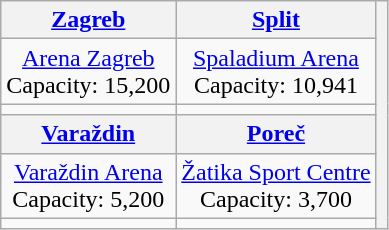<table class="wikitable" style="text-align:center;">
<tr>
<th><a href='#'>Zagreb</a></th>
<th><a href='#'>Split</a></th>
<th rowspan=6></th>
</tr>
<tr>
<td><a href='#'>Arena Zagreb</a><br>Capacity: 15,200</td>
<td><a href='#'>Spaladium Arena</a><br>Capacity: 10,941</td>
</tr>
<tr>
<td></td>
<td></td>
</tr>
<tr>
<th><a href='#'>Varaždin</a></th>
<th><a href='#'>Poreč</a></th>
</tr>
<tr>
<td><a href='#'>Varaždin Arena</a><br>Capacity: 5,200</td>
<td><a href='#'>Žatika Sport Centre</a><br>Capacity: 3,700</td>
</tr>
<tr>
<td></td>
<td></td>
</tr>
</table>
